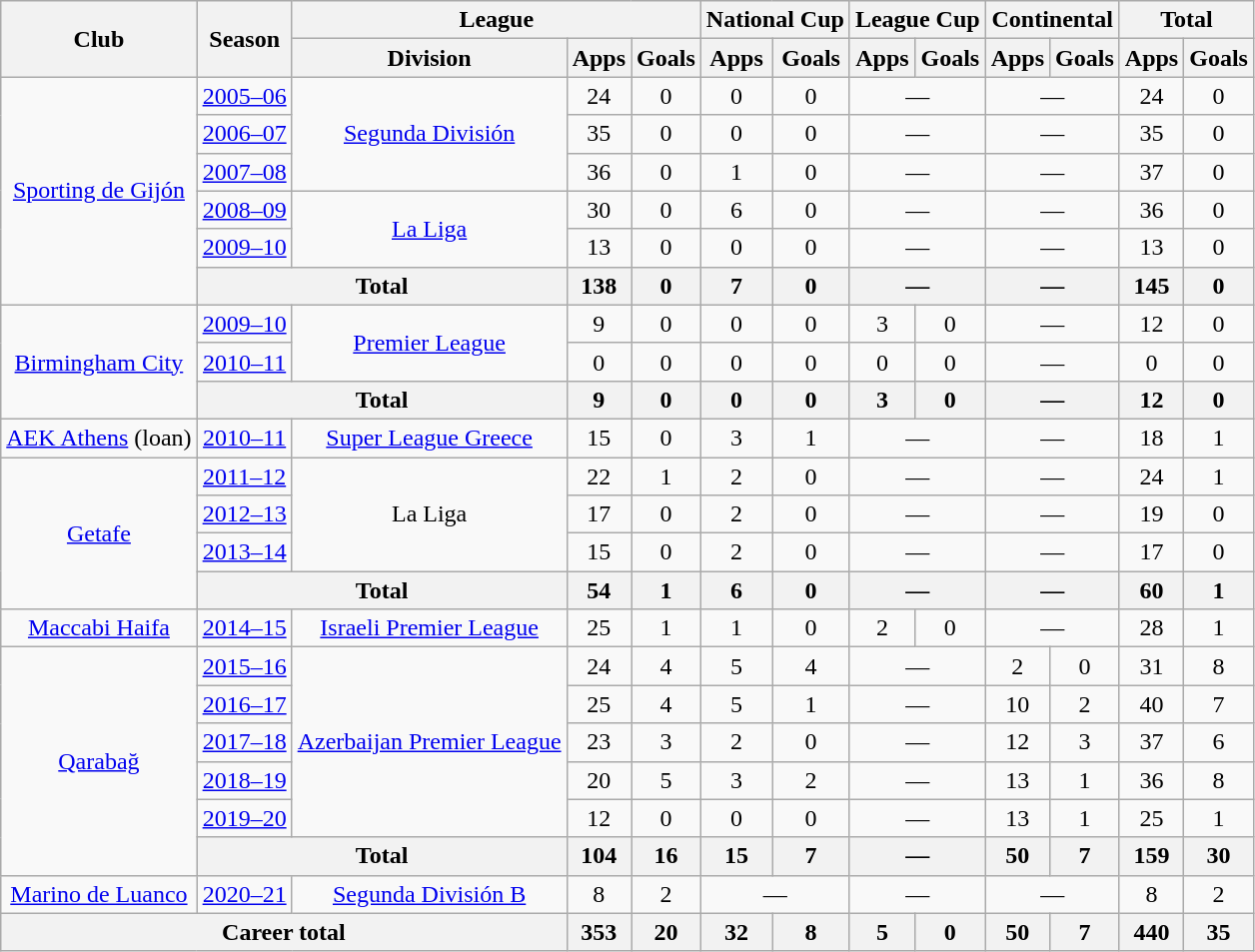<table class="wikitable" style="text-align: center;">
<tr>
<th rowspan=2>Club</th>
<th rowspan=2>Season</th>
<th colspan=3>League</th>
<th colspan=2>National Cup</th>
<th colspan=2>League Cup</th>
<th colspan=2>Continental</th>
<th colspan=2>Total</th>
</tr>
<tr>
<th>Division</th>
<th>Apps</th>
<th>Goals</th>
<th>Apps</th>
<th>Goals</th>
<th>Apps</th>
<th>Goals</th>
<th>Apps</th>
<th>Goals</th>
<th>Apps</th>
<th>Goals</th>
</tr>
<tr>
<td rowspan=6><a href='#'>Sporting de Gijón</a></td>
<td><a href='#'>2005–06</a></td>
<td rowspan=3><a href='#'>Segunda División</a></td>
<td>24</td>
<td>0</td>
<td>0</td>
<td>0</td>
<td colspan=2>—</td>
<td colspan=2>—</td>
<td>24</td>
<td>0</td>
</tr>
<tr>
<td><a href='#'>2006–07</a></td>
<td>35</td>
<td>0</td>
<td>0</td>
<td>0</td>
<td colspan=2>—</td>
<td colspan=2>—</td>
<td>35</td>
<td>0</td>
</tr>
<tr>
<td><a href='#'>2007–08</a></td>
<td>36</td>
<td>0</td>
<td>1</td>
<td>0</td>
<td colspan=2>—</td>
<td colspan=2>—</td>
<td>37</td>
<td>0</td>
</tr>
<tr>
<td><a href='#'>2008–09</a></td>
<td rowspan=2><a href='#'>La Liga</a></td>
<td>30</td>
<td>0</td>
<td>6</td>
<td>0</td>
<td colspan=2>—</td>
<td colspan=2>—</td>
<td>36</td>
<td>0</td>
</tr>
<tr>
<td><a href='#'>2009–10</a></td>
<td>13</td>
<td>0</td>
<td>0</td>
<td>0</td>
<td colspan=2>—</td>
<td colspan=2>—</td>
<td>13</td>
<td>0</td>
</tr>
<tr>
<th colspan=2>Total</th>
<th>138</th>
<th>0</th>
<th>7</th>
<th>0</th>
<th colspan=2>—</th>
<th colspan=2>—</th>
<th>145</th>
<th>0</th>
</tr>
<tr>
<td rowspan=3><a href='#'>Birmingham City</a></td>
<td><a href='#'>2009–10</a></td>
<td rowspan=2><a href='#'>Premier League</a></td>
<td>9</td>
<td>0</td>
<td>0</td>
<td>0</td>
<td>3</td>
<td>0</td>
<td colspan=2>—</td>
<td>12</td>
<td>0</td>
</tr>
<tr>
<td><a href='#'>2010–11</a></td>
<td>0</td>
<td>0</td>
<td>0</td>
<td>0</td>
<td>0</td>
<td>0</td>
<td colspan=2>—</td>
<td>0</td>
<td>0</td>
</tr>
<tr>
<th colspan=2>Total</th>
<th>9</th>
<th>0</th>
<th>0</th>
<th>0</th>
<th>3</th>
<th>0</th>
<th colspan=2>—</th>
<th>12</th>
<th>0</th>
</tr>
<tr>
<td><a href='#'>AEK Athens</a> (loan)</td>
<td><a href='#'>2010–11</a></td>
<td><a href='#'>Super League Greece</a></td>
<td>15</td>
<td>0</td>
<td>3</td>
<td>1</td>
<td colspan=2>—</td>
<td colspan=2>—</td>
<td>18</td>
<td>1</td>
</tr>
<tr>
<td rowspan=4><a href='#'>Getafe</a></td>
<td><a href='#'>2011–12</a></td>
<td rowspan=3>La Liga</td>
<td>22</td>
<td>1</td>
<td>2</td>
<td>0</td>
<td colspan=2>—</td>
<td colspan=2>—</td>
<td>24</td>
<td>1</td>
</tr>
<tr>
<td><a href='#'>2012–13</a></td>
<td>17</td>
<td>0</td>
<td>2</td>
<td>0</td>
<td colspan=2>—</td>
<td colspan=2>—</td>
<td>19</td>
<td>0</td>
</tr>
<tr>
<td><a href='#'>2013–14</a></td>
<td>15</td>
<td>0</td>
<td>2</td>
<td>0</td>
<td colspan=2>—</td>
<td colspan=2>—</td>
<td>17</td>
<td>0</td>
</tr>
<tr>
<th colspan=2>Total</th>
<th>54</th>
<th>1</th>
<th>6</th>
<th>0</th>
<th colspan=2>—</th>
<th colspan=2>—</th>
<th>60</th>
<th>1</th>
</tr>
<tr>
<td><a href='#'>Maccabi Haifa</a></td>
<td><a href='#'>2014–15</a></td>
<td><a href='#'>Israeli Premier League</a></td>
<td>25</td>
<td>1</td>
<td>1</td>
<td>0</td>
<td>2</td>
<td>0</td>
<td colspan=2>—</td>
<td>28</td>
<td>1</td>
</tr>
<tr>
<td rowspan=6><a href='#'>Qarabağ</a></td>
<td><a href='#'>2015–16</a></td>
<td rowspan=5><a href='#'>Azerbaijan Premier League</a></td>
<td>24</td>
<td>4</td>
<td>5</td>
<td>4</td>
<td colspan=2>—</td>
<td>2</td>
<td>0</td>
<td>31</td>
<td>8</td>
</tr>
<tr>
<td><a href='#'>2016–17</a></td>
<td>25</td>
<td>4</td>
<td>5</td>
<td>1</td>
<td colspan=2>—</td>
<td>10</td>
<td>2</td>
<td>40</td>
<td>7</td>
</tr>
<tr>
<td><a href='#'>2017–18</a></td>
<td>23</td>
<td>3</td>
<td>2</td>
<td>0</td>
<td colspan=2>—</td>
<td>12</td>
<td>3</td>
<td>37</td>
<td>6</td>
</tr>
<tr>
<td><a href='#'>2018–19</a></td>
<td>20</td>
<td>5</td>
<td>3</td>
<td>2</td>
<td colspan=2>—</td>
<td>13</td>
<td>1</td>
<td>36</td>
<td>8</td>
</tr>
<tr>
<td><a href='#'>2019–20</a></td>
<td>12</td>
<td>0</td>
<td>0</td>
<td>0</td>
<td colspan=2>—</td>
<td>13</td>
<td>1</td>
<td>25</td>
<td>1</td>
</tr>
<tr>
<th colspan=2>Total</th>
<th>104</th>
<th>16</th>
<th>15</th>
<th>7</th>
<th colspan=2>—</th>
<th>50</th>
<th>7</th>
<th>159</th>
<th>30</th>
</tr>
<tr>
<td><a href='#'>Marino de Luanco</a></td>
<td><a href='#'>2020–21</a></td>
<td><a href='#'>Segunda División B</a></td>
<td>8</td>
<td>2</td>
<td colspan=2>—</td>
<td colspan=2>—</td>
<td colspan=2>—</td>
<td>8</td>
<td>2</td>
</tr>
<tr>
<th colspan=3>Career total</th>
<th>353</th>
<th>20</th>
<th>32</th>
<th>8</th>
<th>5</th>
<th>0</th>
<th>50</th>
<th>7</th>
<th>440</th>
<th>35</th>
</tr>
</table>
